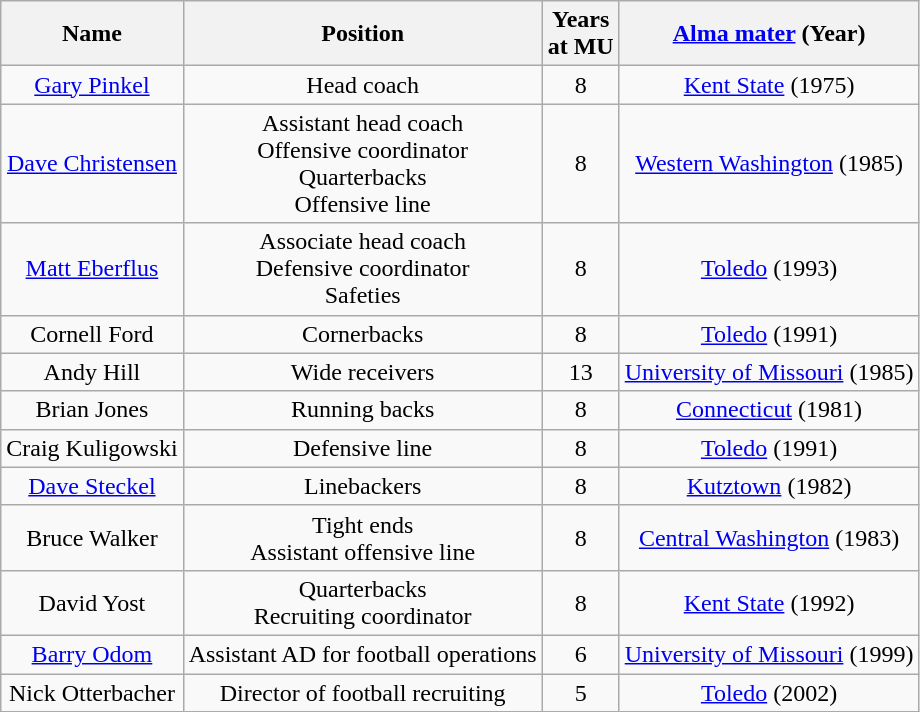<table class="wikitable">
<tr>
<th>Name</th>
<th>Position</th>
<th>Years<br>at MU</th>
<th><a href='#'>Alma mater</a> (Year)</th>
</tr>
<tr style="text-align:center;">
<td><a href='#'>Gary Pinkel</a></td>
<td>Head coach</td>
<td>8</td>
<td><a href='#'>Kent State</a> (1975)</td>
</tr>
<tr style="text-align:center;">
<td><a href='#'>Dave Christensen</a></td>
<td>Assistant head coach<br>Offensive coordinator<br>Quarterbacks<br>Offensive line</td>
<td>8</td>
<td><a href='#'>Western Washington</a> (1985)</td>
</tr>
<tr style="text-align:center;">
<td><a href='#'>Matt Eberflus</a></td>
<td>Associate head coach<br>Defensive coordinator<br>Safeties</td>
<td>8</td>
<td><a href='#'>Toledo</a> (1993)</td>
</tr>
<tr style="text-align:center;">
<td>Cornell Ford</td>
<td>Cornerbacks</td>
<td>8</td>
<td><a href='#'>Toledo</a> (1991)</td>
</tr>
<tr style="text-align:center;">
<td>Andy Hill</td>
<td>Wide receivers</td>
<td>13</td>
<td><a href='#'>University of Missouri</a> (1985)</td>
</tr>
<tr style="text-align:center;">
<td>Brian Jones</td>
<td>Running backs</td>
<td>8</td>
<td><a href='#'>Connecticut</a> (1981)</td>
</tr>
<tr style="text-align:center;">
<td>Craig Kuligowski</td>
<td>Defensive line</td>
<td>8</td>
<td><a href='#'>Toledo</a> (1991)</td>
</tr>
<tr style="text-align:center;">
<td><a href='#'>Dave Steckel</a></td>
<td>Linebackers</td>
<td>8</td>
<td><a href='#'>Kutztown</a> (1982)</td>
</tr>
<tr style="text-align:center;">
<td>Bruce Walker</td>
<td>Tight ends<br>Assistant offensive line</td>
<td>8</td>
<td><a href='#'>Central Washington</a> (1983)</td>
</tr>
<tr style="text-align:center;">
<td>David Yost</td>
<td>Quarterbacks<br>Recruiting coordinator</td>
<td>8</td>
<td><a href='#'>Kent State</a> (1992)</td>
</tr>
<tr style="text-align:center;">
<td><a href='#'>Barry Odom</a></td>
<td>Assistant AD for football operations</td>
<td>6</td>
<td><a href='#'>University of Missouri</a> (1999)</td>
</tr>
<tr style="text-align:center;">
<td>Nick Otterbacher</td>
<td>Director of football recruiting</td>
<td>5</td>
<td><a href='#'>Toledo</a> (2002)</td>
</tr>
</table>
